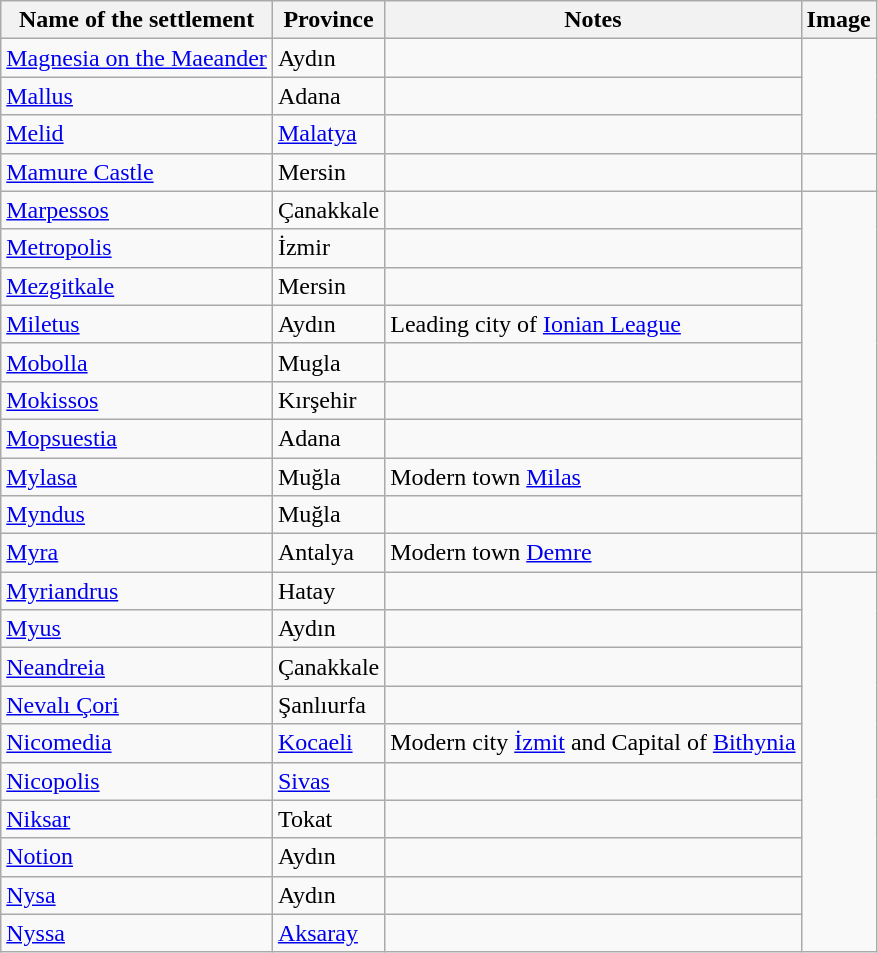<table class="sortable wikitable">
<tr>
<th>Name of the settlement</th>
<th>Province</th>
<th>Notes</th>
<th>Image</th>
</tr>
<tr>
<td><a href='#'>Magnesia on the Maeander</a></td>
<td>Aydın</td>
<td></td>
</tr>
<tr>
<td><a href='#'>Mallus</a></td>
<td>Adana</td>
<td></td>
</tr>
<tr>
<td><a href='#'>Melid</a></td>
<td><a href='#'>Malatya</a></td>
<td></td>
</tr>
<tr>
<td><a href='#'>Mamure Castle</a></td>
<td>Mersin</td>
<td></td>
<td></td>
</tr>
<tr>
<td><a href='#'>Marpessos</a></td>
<td>Çanakkale</td>
<td></td>
</tr>
<tr>
<td><a href='#'>Metropolis</a></td>
<td>İzmir</td>
<td></td>
</tr>
<tr>
<td><a href='#'>Mezgitkale</a></td>
<td>Mersin</td>
<td></td>
</tr>
<tr>
<td><a href='#'>Miletus</a></td>
<td>Aydın</td>
<td>Leading city of <a href='#'>Ionian League</a></td>
</tr>
<tr>
<td><a href='#'>Mobolla</a></td>
<td>Mugla</td>
<td></td>
</tr>
<tr>
<td><a href='#'>Mokissos</a></td>
<td>Kırşehir</td>
<td></td>
</tr>
<tr>
<td><a href='#'>Mopsuestia</a></td>
<td>Adana</td>
<td></td>
</tr>
<tr>
<td><a href='#'>Mylasa</a></td>
<td>Muğla</td>
<td>Modern town <a href='#'>Milas</a></td>
</tr>
<tr>
<td><a href='#'>Myndus</a></td>
<td>Muğla</td>
<td></td>
</tr>
<tr>
<td><a href='#'>Myra</a></td>
<td>Antalya</td>
<td>Modern town <a href='#'>Demre</a></td>
<td></td>
</tr>
<tr>
<td><a href='#'>Myriandrus</a></td>
<td>Hatay</td>
<td></td>
</tr>
<tr>
<td><a href='#'>Myus</a></td>
<td>Aydın</td>
<td></td>
</tr>
<tr>
<td><a href='#'>Neandreia</a></td>
<td>Çanakkale</td>
<td></td>
</tr>
<tr>
<td><a href='#'>Nevalı Çori</a></td>
<td>Şanlıurfa</td>
<td></td>
</tr>
<tr>
<td><a href='#'>Nicomedia</a></td>
<td><a href='#'>Kocaeli</a></td>
<td>Modern city <a href='#'>İzmit</a> and Capital of <a href='#'>Bithynia</a></td>
</tr>
<tr>
<td><a href='#'>Nicopolis</a></td>
<td><a href='#'>Sivas</a></td>
<td></td>
</tr>
<tr>
<td><a href='#'>Niksar</a></td>
<td>Tokat</td>
<td></td>
</tr>
<tr>
<td><a href='#'>Notion</a></td>
<td>Aydın</td>
<td></td>
</tr>
<tr>
<td><a href='#'>Nysa</a></td>
<td>Aydın</td>
<td></td>
</tr>
<tr>
<td><a href='#'>Nyssa</a></td>
<td><a href='#'>Aksaray</a></td>
<td></td>
</tr>
</table>
